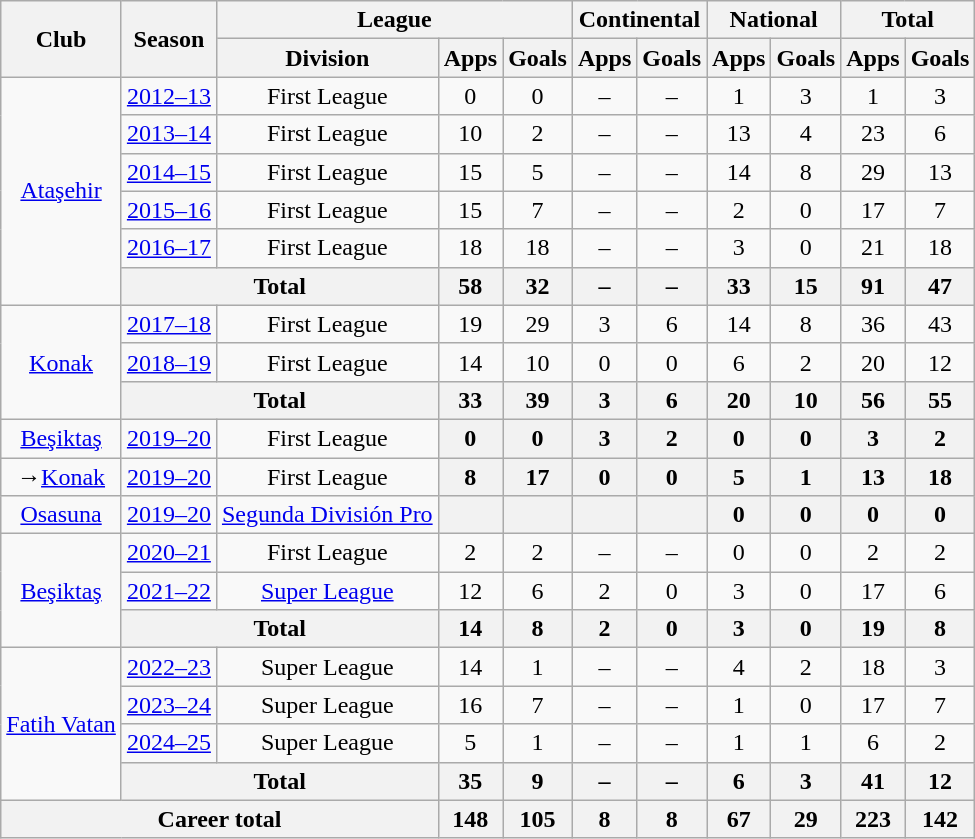<table class="wikitable" style="text-align: center;">
<tr>
<th rowspan=2>Club</th>
<th rowspan=2>Season</th>
<th colspan=3>League</th>
<th colspan=2>Continental</th>
<th colspan=2>National</th>
<th colspan=2>Total</th>
</tr>
<tr>
<th>Division</th>
<th>Apps</th>
<th>Goals</th>
<th>Apps</th>
<th>Goals</th>
<th>Apps</th>
<th>Goals</th>
<th>Apps</th>
<th>Goals</th>
</tr>
<tr>
<td rowspan=6><a href='#'>Ataşehir</a></td>
<td><a href='#'>2012–13</a></td>
<td>First League</td>
<td>0</td>
<td>0</td>
<td>–</td>
<td>–</td>
<td>1</td>
<td>3</td>
<td>1</td>
<td>3</td>
</tr>
<tr>
<td><a href='#'>2013–14</a></td>
<td>First League</td>
<td>10</td>
<td>2</td>
<td>–</td>
<td>–</td>
<td>13</td>
<td>4</td>
<td>23</td>
<td>6</td>
</tr>
<tr>
<td><a href='#'>2014–15</a></td>
<td>First League</td>
<td>15</td>
<td>5</td>
<td>–</td>
<td>–</td>
<td>14</td>
<td>8</td>
<td>29</td>
<td>13</td>
</tr>
<tr>
<td><a href='#'>2015–16</a></td>
<td>First League</td>
<td>15</td>
<td>7</td>
<td>–</td>
<td>–</td>
<td>2</td>
<td>0</td>
<td>17</td>
<td>7</td>
</tr>
<tr>
<td><a href='#'>2016–17</a></td>
<td>First League</td>
<td>18</td>
<td>18</td>
<td>–</td>
<td>–</td>
<td>3</td>
<td>0</td>
<td>21</td>
<td>18</td>
</tr>
<tr>
<th colspan=2>Total</th>
<th>58</th>
<th>32</th>
<th>–</th>
<th>–</th>
<th>33</th>
<th>15</th>
<th>91</th>
<th>47</th>
</tr>
<tr>
<td rowspan=3><a href='#'>Konak</a></td>
<td><a href='#'>2017–18</a></td>
<td>First League</td>
<td>19</td>
<td>29</td>
<td>3</td>
<td>6</td>
<td>14</td>
<td>8</td>
<td>36</td>
<td>43</td>
</tr>
<tr>
<td><a href='#'>2018–19</a></td>
<td>First League</td>
<td>14</td>
<td>10</td>
<td>0</td>
<td>0</td>
<td>6</td>
<td>2</td>
<td>20</td>
<td>12</td>
</tr>
<tr>
<th colspan="2">Total</th>
<th>33</th>
<th>39</th>
<th>3</th>
<th>6</th>
<th>20</th>
<th>10</th>
<th>56</th>
<th>55</th>
</tr>
<tr>
<td><a href='#'>Beşiktaş</a></td>
<td><a href='#'>2019–20</a></td>
<td>First League</td>
<th>0</th>
<th>0</th>
<th>3</th>
<th>2</th>
<th>0</th>
<th>0</th>
<th>3</th>
<th>2</th>
</tr>
<tr>
<td>→<a href='#'>Konak</a></td>
<td><a href='#'>2019–20</a></td>
<td>First League</td>
<th>8</th>
<th>17</th>
<th>0</th>
<th>0</th>
<th>5</th>
<th>1</th>
<th>13</th>
<th>18</th>
</tr>
<tr>
<td><a href='#'>Osasuna</a></td>
<td><a href='#'>2019–20</a></td>
<td><a href='#'>Segunda División Pro</a></td>
<th></th>
<th></th>
<th></th>
<th></th>
<th>0</th>
<th>0</th>
<th>0</th>
<th>0</th>
</tr>
<tr>
<td rowspan=3><a href='#'>Beşiktaş</a></td>
<td><a href='#'>2020–21</a></td>
<td>First League</td>
<td>2</td>
<td>2</td>
<td>–</td>
<td>–</td>
<td>0</td>
<td>0</td>
<td>2</td>
<td>2</td>
</tr>
<tr>
<td><a href='#'>2021–22</a></td>
<td><a href='#'>Super League</a></td>
<td>12</td>
<td>6</td>
<td>2</td>
<td>0</td>
<td>3</td>
<td>0</td>
<td>17</td>
<td>6</td>
</tr>
<tr>
<th colspan="2">Total</th>
<th>14</th>
<th>8</th>
<th>2</th>
<th>0</th>
<th>3</th>
<th>0</th>
<th>19</th>
<th>8</th>
</tr>
<tr>
<td rowspan=4><a href='#'>Fatih Vatan</a></td>
<td><a href='#'>2022–23</a></td>
<td>Super League</td>
<td>14</td>
<td>1</td>
<td>–</td>
<td>–</td>
<td>4</td>
<td>2</td>
<td>18</td>
<td>3</td>
</tr>
<tr>
<td><a href='#'>2023–24</a></td>
<td>Super League</td>
<td>16</td>
<td>7</td>
<td>–</td>
<td>–</td>
<td>1</td>
<td>0</td>
<td>17</td>
<td>7</td>
</tr>
<tr>
<td><a href='#'>2024–25</a></td>
<td>Super League</td>
<td>5</td>
<td>1</td>
<td>–</td>
<td>–</td>
<td>1</td>
<td>1</td>
<td>6</td>
<td>2</td>
</tr>
<tr>
<th colspan="2">Total</th>
<th>35</th>
<th>9</th>
<th>–</th>
<th>–</th>
<th>6</th>
<th>3</th>
<th>41</th>
<th>12</th>
</tr>
<tr>
<th colspan=3>Career total</th>
<th>148</th>
<th>105</th>
<th>8</th>
<th>8</th>
<th>67</th>
<th>29</th>
<th>223</th>
<th>142</th>
</tr>
</table>
